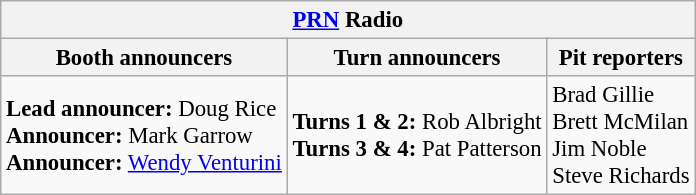<table class="wikitable" style="font-size: 95%;">
<tr>
<th colspan="3"><a href='#'>PRN</a> Radio</th>
</tr>
<tr>
<th>Booth announcers</th>
<th>Turn announcers</th>
<th>Pit reporters</th>
</tr>
<tr>
<td><strong>Lead announcer:</strong> Doug Rice<br><strong>Announcer:</strong> Mark Garrow<br><strong>Announcer:</strong> <a href='#'>Wendy Venturini</a></td>
<td><strong>Turns 1 & 2:</strong> Rob Albright<br><strong>Turns 3 & 4:</strong> Pat Patterson</td>
<td>Brad Gillie<br>Brett McMilan<br>Jim Noble<br>Steve Richards</td>
</tr>
</table>
